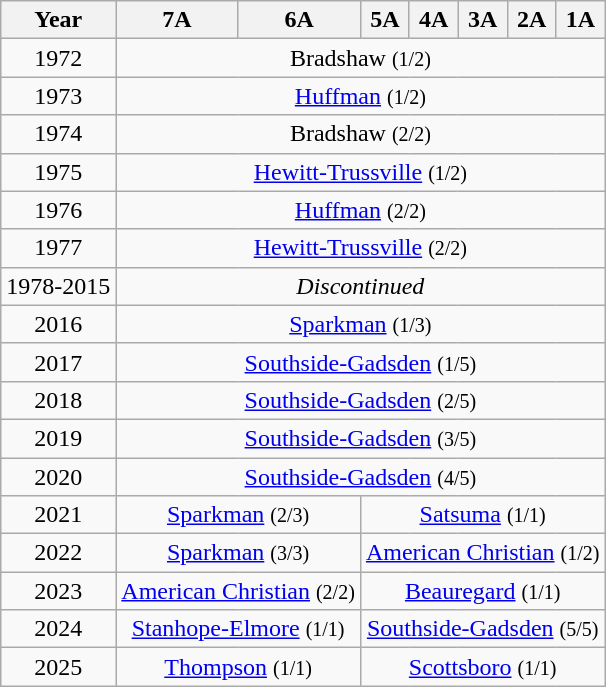<table class="wikitable" style="text-align:center">
<tr>
<th>Year</th>
<th>7A</th>
<th>6A</th>
<th>5A</th>
<th>4A</th>
<th>3A</th>
<th>2A</th>
<th>1A</th>
</tr>
<tr>
<td>1972</td>
<td colspan="7">Bradshaw <small>(1/2)</small></td>
</tr>
<tr>
<td>1973</td>
<td colspan="7"><a href='#'>Huffman</a> <small>(1/2)</small></td>
</tr>
<tr>
<td>1974</td>
<td colspan="7">Bradshaw <small>(2/2)</small></td>
</tr>
<tr>
<td>1975</td>
<td colspan="7"><a href='#'>Hewitt-Trussville</a> <small>(1/2)</small></td>
</tr>
<tr>
<td>1976</td>
<td colspan="7"><a href='#'>Huffman</a> <small>(2/2)</small></td>
</tr>
<tr>
<td>1977</td>
<td colspan="7"><a href='#'>Hewitt-Trussville</a> <small>(2/2)</small></td>
</tr>
<tr>
<td>1978-2015</td>
<td colspan="7"><em>Discontinued</em></td>
</tr>
<tr>
<td>2016</td>
<td colspan="7"><a href='#'>Sparkman</a> <small>(1/3)</small></td>
</tr>
<tr>
<td>2017</td>
<td colspan="7"><a href='#'>Southside-Gadsden</a> <small>(1/5)</small></td>
</tr>
<tr>
<td>2018</td>
<td colspan="7"><a href='#'>Southside-Gadsden</a> <small>(2/5)</small></td>
</tr>
<tr>
<td>2019</td>
<td colspan="7"><a href='#'>Southside-Gadsden</a> <small>(3/5)</small></td>
</tr>
<tr>
<td>2020</td>
<td colspan="7"><a href='#'>Southside-Gadsden</a> <small>(4/5)</small></td>
</tr>
<tr>
<td>2021</td>
<td colspan="2"><a href='#'>Sparkman</a> <small>(2/3)</small></td>
<td colspan="5"><a href='#'>Satsuma</a> <small>(1/1)</small></td>
</tr>
<tr>
<td>2022</td>
<td colspan="2"><a href='#'>Sparkman</a> <small>(3/3)</small></td>
<td colspan="5"><a href='#'>American Christian</a> <small>(1/2)</small></td>
</tr>
<tr>
<td>2023</td>
<td colspan="2"><a href='#'>American Christian</a> <small>(2/2)</small></td>
<td colspan="5"><a href='#'>Beauregard</a> <small>(1/1)</small></td>
</tr>
<tr>
<td>2024</td>
<td colspan="2"><a href='#'>Stanhope-Elmore</a> <small>(1/1)</small></td>
<td colspan="5"><a href='#'>Southside-Gadsden</a> <small>(5/5)</small></td>
</tr>
<tr>
<td>2025</td>
<td colspan="2"><a href='#'>Thompson</a> <small>(1/1)</small></td>
<td colspan="5"><a href='#'>Scottsboro</a> <small>(1/1)</small></td>
</tr>
</table>
